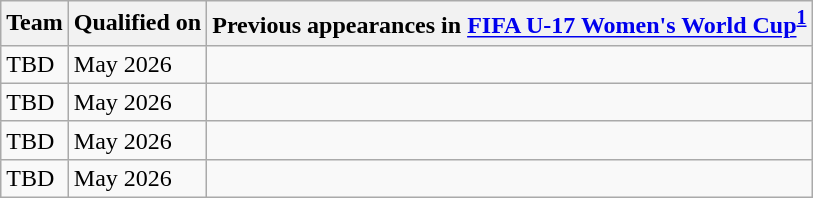<table class="wikitable sortable">
<tr>
<th>Team</th>
<th>Qualified on</th>
<th data-sort-type="number">Previous appearances in <a href='#'>FIFA U-17 Women's World Cup</a><sup><strong><a href='#'>1</a></strong></sup></th>
</tr>
<tr>
<td>TBD</td>
<td>May 2026</td>
<td></td>
</tr>
<tr>
<td>TBD</td>
<td>May 2026</td>
<td></td>
</tr>
<tr>
<td>TBD</td>
<td>May 2026</td>
<td></td>
</tr>
<tr>
<td>TBD</td>
<td>May 2026</td>
<td></td>
</tr>
</table>
